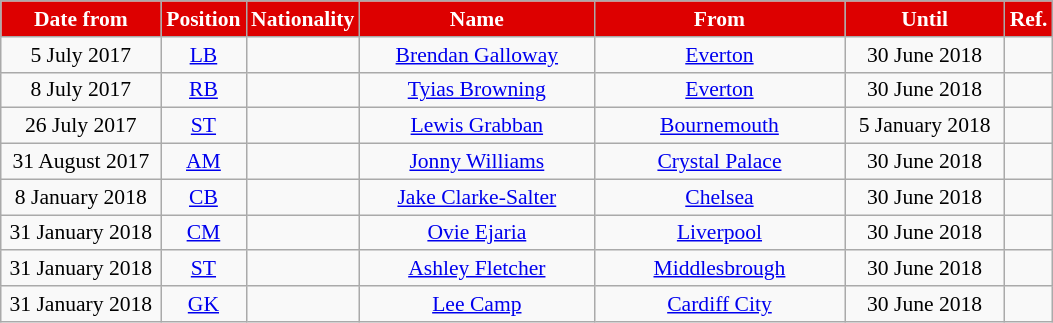<table class="wikitable" style="text-align:center; font-size:90%">
<tr>
<th style="background:#DD0000; color:white; width:100px;">Date from</th>
<th style="background:#DD0000; color:white; width:50px;">Position</th>
<th style="background:#DD0000; color:white; width:50px;">Nationality</th>
<th style="background:#DD0000; color:white; width:150px;">Name</th>
<th style="background:#DD0000; color:white; width:160px;">From</th>
<th style="background:#DD0000; color:white; width:100px;">Until</th>
<th style="background:#DD0000; color:white; width:25px;">Ref.</th>
</tr>
<tr>
<td>5 July 2017</td>
<td><a href='#'>LB</a></td>
<td></td>
<td><a href='#'>Brendan Galloway</a></td>
<td> <a href='#'>Everton</a></td>
<td>30 June 2018</td>
<td></td>
</tr>
<tr>
<td>8 July 2017</td>
<td><a href='#'>RB</a></td>
<td></td>
<td><a href='#'>Tyias Browning</a></td>
<td> <a href='#'>Everton</a></td>
<td>30 June 2018</td>
<td></td>
</tr>
<tr>
<td>26 July 2017</td>
<td><a href='#'>ST</a></td>
<td></td>
<td><a href='#'>Lewis Grabban</a></td>
<td> <a href='#'>Bournemouth</a></td>
<td>5 January 2018</td>
<td></td>
</tr>
<tr>
<td>31 August 2017</td>
<td><a href='#'>AM</a></td>
<td></td>
<td><a href='#'>Jonny Williams</a></td>
<td> <a href='#'>Crystal Palace</a></td>
<td>30 June 2018</td>
<td></td>
</tr>
<tr>
<td>8 January 2018</td>
<td><a href='#'>CB</a></td>
<td></td>
<td><a href='#'>Jake Clarke-Salter</a></td>
<td> <a href='#'>Chelsea</a></td>
<td>30 June 2018</td>
<td></td>
</tr>
<tr>
<td>31 January 2018</td>
<td><a href='#'>CM</a></td>
<td></td>
<td><a href='#'>Ovie Ejaria</a></td>
<td> <a href='#'>Liverpool</a></td>
<td>30 June 2018</td>
<td></td>
</tr>
<tr>
<td>31 January 2018</td>
<td><a href='#'>ST</a></td>
<td></td>
<td><a href='#'>Ashley Fletcher</a></td>
<td> <a href='#'>Middlesbrough</a></td>
<td>30 June 2018</td>
<td></td>
</tr>
<tr>
<td>31 January 2018</td>
<td><a href='#'>GK</a></td>
<td></td>
<td><a href='#'>Lee Camp</a></td>
<td> <a href='#'>Cardiff City</a></td>
<td>30 June 2018</td>
<td></td>
</tr>
</table>
